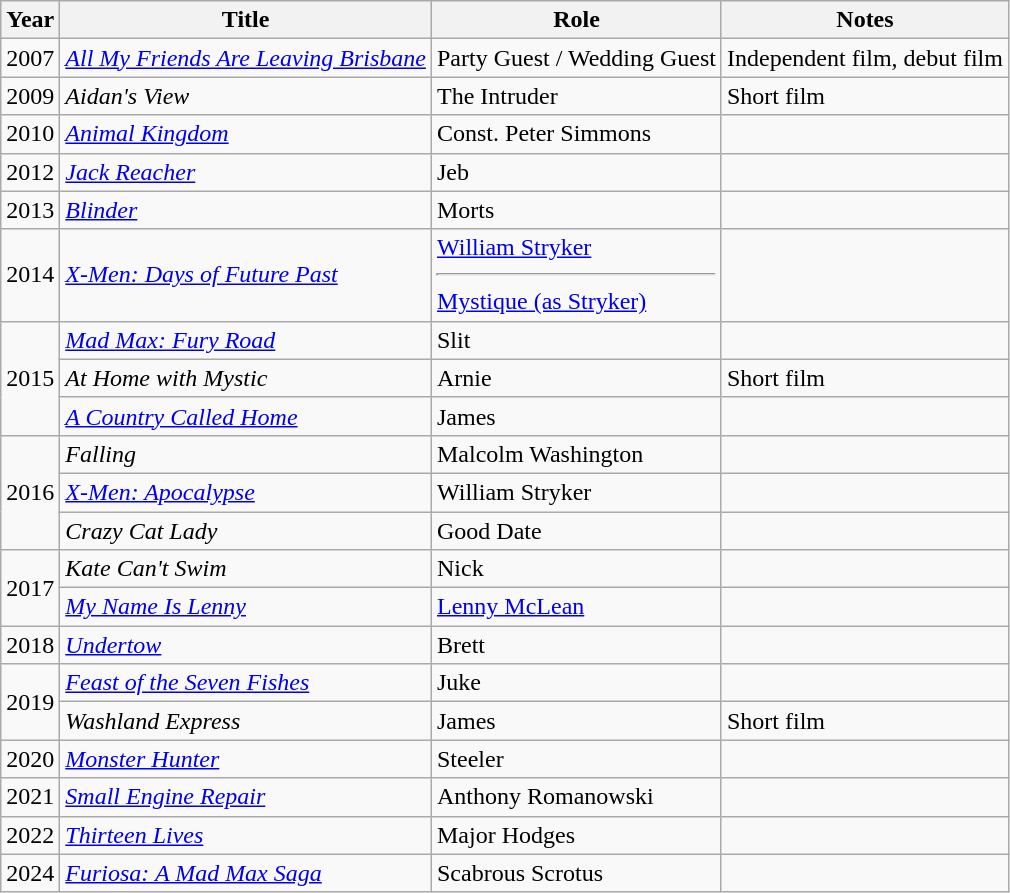<table class="wikitable sortable">
<tr>
<th>Year</th>
<th>Title</th>
<th>Role</th>
<th class="unsortable">Notes</th>
</tr>
<tr>
<td>2007</td>
<td><em><a href='#'>All My Friends Are Leaving Brisbane</a></em></td>
<td>Party Guest / Wedding Guest</td>
<td>Independent film, debut film</td>
</tr>
<tr>
<td>2009</td>
<td><em>Aidan's View</em></td>
<td>The Intruder</td>
<td>Short film</td>
</tr>
<tr>
<td>2010</td>
<td><em><a href='#'>Animal Kingdom</a></em></td>
<td>Const. Peter Simmons</td>
<td></td>
</tr>
<tr>
<td>2012</td>
<td><em><a href='#'>Jack Reacher</a></em></td>
<td>Jeb</td>
<td></td>
</tr>
<tr>
<td>2013</td>
<td><em><a href='#'>Blinder</a></em></td>
<td>Morts</td>
<td></td>
</tr>
<tr>
<td>2014</td>
<td><em><a href='#'>X-Men: Days of Future Past</a></em></td>
<td><a href='#'>William Stryker</a><hr><a href='#'>Mystique (as Stryker)</a></td>
<td></td>
</tr>
<tr>
<td rowspan="3">2015</td>
<td><em><a href='#'>Mad Max: Fury Road</a></em></td>
<td>Slit</td>
<td></td>
</tr>
<tr>
<td><em>At Home with Mystic</em></td>
<td>Arnie</td>
<td>Short film</td>
</tr>
<tr>
<td><em><a href='#'>A Country Called Home</a></em></td>
<td>James</td>
<td></td>
</tr>
<tr>
<td rowspan="3">2016</td>
<td><em>Falling</em></td>
<td>Malcolm Washington</td>
<td></td>
</tr>
<tr>
<td><em><a href='#'>X-Men: Apocalypse</a></em></td>
<td>William Stryker</td>
<td></td>
</tr>
<tr>
<td><em>Crazy Cat Lady</em></td>
<td>Good Date</td>
<td></td>
</tr>
<tr>
<td rowspan="2">2017</td>
<td><em>Kate Can't Swim</em></td>
<td>Nick</td>
<td></td>
</tr>
<tr>
<td><em><a href='#'>My Name Is Lenny</a></em></td>
<td><a href='#'>Lenny McLean</a></td>
<td></td>
</tr>
<tr>
<td>2018</td>
<td><em><a href='#'>Undertow</a></em></td>
<td>Brett</td>
<td></td>
</tr>
<tr>
<td rowspan="2">2019</td>
<td><em><a href='#'>Feast of the Seven Fishes</a></em></td>
<td>Juke</td>
<td></td>
</tr>
<tr>
<td><em>Washland Express</em></td>
<td>James</td>
<td>Short film</td>
</tr>
<tr>
<td>2020</td>
<td><em><a href='#'>Monster Hunter</a></em></td>
<td>Steeler</td>
<td></td>
</tr>
<tr>
<td>2021</td>
<td><em><a href='#'>Small Engine Repair</a></em></td>
<td>Anthony Romanowski</td>
<td></td>
</tr>
<tr>
<td>2022</td>
<td><em><a href='#'>Thirteen Lives</a></em></td>
<td>Major Hodges</td>
<td></td>
</tr>
<tr>
<td>2024</td>
<td><em><a href='#'>Furiosa: A Mad Max Saga</a></em></td>
<td>Scabrous Scrotus</td>
<td></td>
</tr>
</table>
